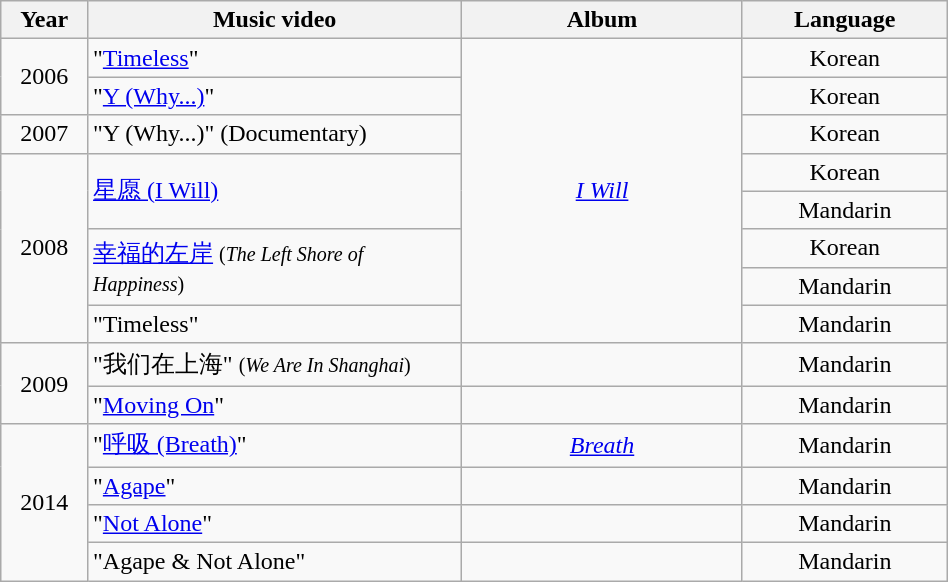<table class="wikitable" style="width:50%;">
<tr>
<th width=3%>Year</th>
<th style="width:20%;">Music video</th>
<th style="width:15%;">Album</th>
<th style="width:10%;">Language</th>
</tr>
<tr>
<td style="text-align:center;" rowspan=2>2006</td>
<td>"<a href='#'>Timeless</a>"</td>
<td style="text-align:center;" rowspan=8><em><a href='#'>I Will</a></em></td>
<td style="text-align:center;">Korean</td>
</tr>
<tr>
<td>"<a href='#'>Y (Why...)</a>"</td>
<td style="text-align:center;">Korean</td>
</tr>
<tr>
<td style="text-align:center;">2007</td>
<td>"Y (Why...)" (Documentary)</td>
<td style="text-align:center;">Korean</td>
</tr>
<tr>
<td style="text-align:center;" rowspan=5>2008</td>
<td rowspan=2><a href='#'>星愿 (I Will)</a></td>
<td style="text-align:center;">Korean</td>
</tr>
<tr>
<td style="text-align:center;">Mandarin</td>
</tr>
<tr>
<td rowspan=2><a href='#'>幸福的左岸</a> <small>(<em>The Left Shore of Happiness</em>)</small></td>
<td style="text-align:center;">Korean</td>
</tr>
<tr>
<td style="text-align:center;">Mandarin</td>
</tr>
<tr>
<td>"Timeless"</td>
<td style="text-align:center;">Mandarin</td>
</tr>
<tr>
<td style="text-align:center;" rowspan=2>2009</td>
<td>"我们在上海" <small>(<em>We Are In Shanghai</em>)</small></td>
<td></td>
<td style="text-align:center;">Mandarin</td>
</tr>
<tr>
<td>"<a href='#'>Moving On</a>"</td>
<td></td>
<td style="text-align:center;">Mandarin</td>
</tr>
<tr>
<td style="text-align:center;" rowspan=4>2014</td>
<td>"<a href='#'>呼吸 (Breath)</a>"</td>
<td style="text-align:center;"><em><a href='#'>Breath</a></em></td>
<td style="text-align:center;">Mandarin</td>
</tr>
<tr>
<td>"<a href='#'>Agape</a>"</td>
<td></td>
<td style="text-align:center;">Mandarin</td>
</tr>
<tr>
<td>"<a href='#'>Not Alone</a>"</td>
<td></td>
<td style="text-align:center;">Mandarin</td>
</tr>
<tr>
<td>"Agape & Not Alone"</td>
<td></td>
<td style="text-align:center;">Mandarin</td>
</tr>
</table>
